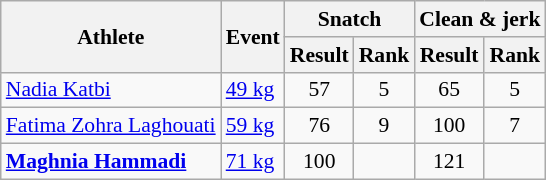<table class="wikitable" style="font-size:90%">
<tr>
<th rowspan="2">Athlete</th>
<th rowspan="2">Event</th>
<th colspan="2">Snatch</th>
<th colspan="2">Clean & jerk</th>
</tr>
<tr>
<th>Result</th>
<th>Rank</th>
<th>Result</th>
<th>Rank</th>
</tr>
<tr align=center>
<td align=left><a href='#'>Nadia Katbi</a></td>
<td align=left><a href='#'>49 kg</a></td>
<td>57</td>
<td>5</td>
<td>65</td>
<td>5</td>
</tr>
<tr align=center>
<td align=left><a href='#'>Fatima Zohra Laghouati</a></td>
<td align=left><a href='#'>59 kg</a></td>
<td>76</td>
<td>9</td>
<td>100</td>
<td>7</td>
</tr>
<tr align=center>
<td align=left><strong><a href='#'>Maghnia Hammadi</a></strong></td>
<td align=left><a href='#'>71 kg</a></td>
<td>100</td>
<td></td>
<td>121</td>
<td></td>
</tr>
</table>
